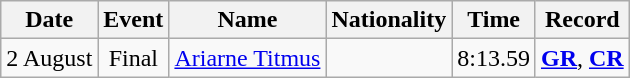<table class=wikitable style=text-align:center>
<tr>
<th>Date</th>
<th>Event</th>
<th>Name</th>
<th>Nationality</th>
<th>Time</th>
<th>Record</th>
</tr>
<tr>
<td>2 August</td>
<td>Final</td>
<td align=left><a href='#'>Ariarne Titmus</a></td>
<td align=left></td>
<td>8:13.59</td>
<td><strong><a href='#'>GR</a></strong>, <strong><a href='#'>CR</a></strong></td>
</tr>
</table>
